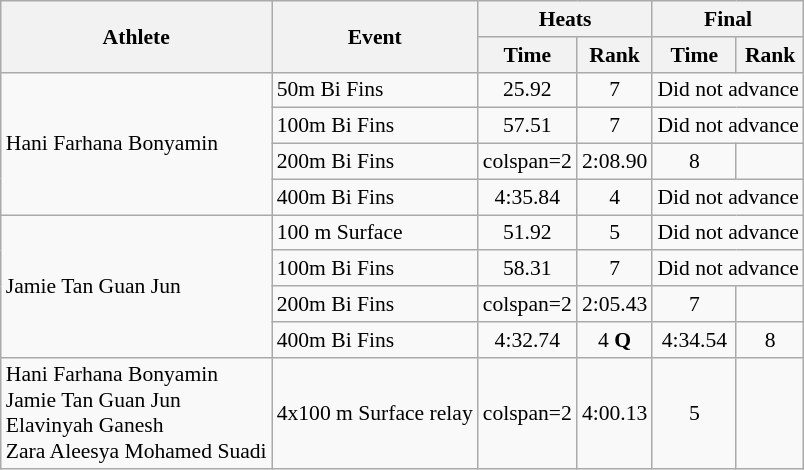<table class="wikitable" style="font-size:90%">
<tr>
<th rowspan="2">Athlete</th>
<th rowspan="2">Event</th>
<th colspan="2">Heats</th>
<th colspan="2">Final</th>
</tr>
<tr>
<th>Time</th>
<th>Rank</th>
<th>Time</th>
<th>Rank</th>
</tr>
<tr align="center">
<td align="left" rowspan=4>Hani Farhana Bonyamin</td>
<td align="left">50m Bi Fins</td>
<td>25.92</td>
<td>7</td>
<td colspan=2>Did not advance</td>
</tr>
<tr align="center">
<td align="left">100m Bi Fins</td>
<td>57.51</td>
<td>7</td>
<td colspan=2>Did not advance</td>
</tr>
<tr align="center">
<td align="left">200m Bi Fins</td>
<td>colspan=2 </td>
<td>2:08.90</td>
<td>8</td>
</tr>
<tr align="center">
<td align="left">400m Bi Fins</td>
<td>4:35.84</td>
<td>4</td>
<td colspan=2>Did not advance</td>
</tr>
<tr align="center">
<td align="left" rowspan=4>Jamie Tan Guan Jun</td>
<td align="left">100 m Surface</td>
<td>51.92</td>
<td>5</td>
<td colspan=2>Did not advance</td>
</tr>
<tr align="center">
<td align="left">100m Bi Fins</td>
<td>58.31</td>
<td>7</td>
<td colspan=2>Did not advance</td>
</tr>
<tr align="center">
<td align="left">200m Bi Fins</td>
<td>colspan=2 </td>
<td>2:05.43</td>
<td>7</td>
</tr>
<tr align="center">
<td align="left">400m Bi Fins</td>
<td>4:32.74</td>
<td>4 <strong>Q</strong></td>
<td>4:34.54</td>
<td>8</td>
</tr>
<tr align="center">
<td align="left">Hani Farhana Bonyamin<br>Jamie Tan Guan Jun<br>Elavinyah Ganesh<br>Zara Aleesya Mohamed Suadi</td>
<td align="left">4x100 m Surface relay</td>
<td>colspan=2 </td>
<td>4:00.13</td>
<td>5</td>
</tr>
</table>
